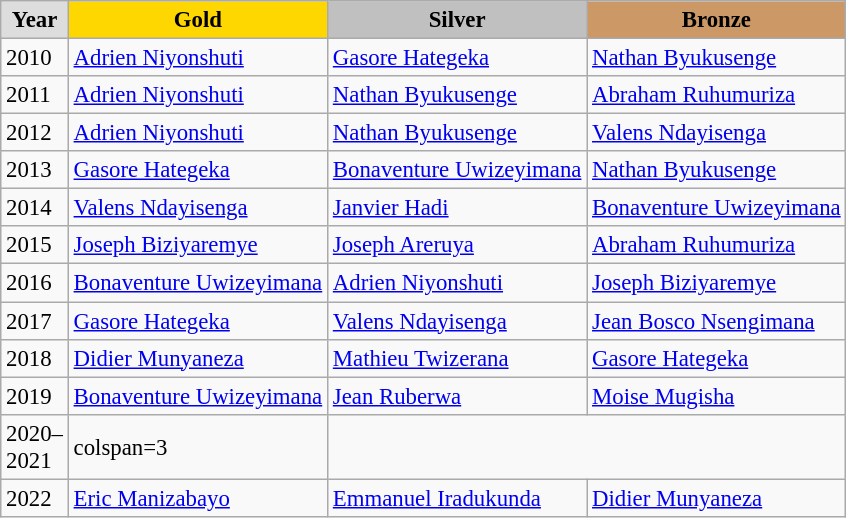<table class="wikitable sortable" style="font-size:95%">
<tr>
<td style="background:#DDDDDD; font-weight:bold; text-align:center;">Year</td>
<td style="background:gold; font-weight:bold; text-align:center;">Gold</td>
<td style="background:silver; font-weight:bold; text-align:center;">Silver</td>
<td style="background:#cc9966; font-weight:bold; text-align:center;">Bronze</td>
</tr>
<tr>
<td>2010</td>
<td><a href='#'>Adrien Niyonshuti</a></td>
<td><a href='#'>Gasore Hategeka</a></td>
<td><a href='#'>Nathan Byukusenge</a></td>
</tr>
<tr>
<td>2011</td>
<td><a href='#'>Adrien Niyonshuti</a></td>
<td><a href='#'>Nathan Byukusenge</a></td>
<td><a href='#'>Abraham Ruhumuriza</a></td>
</tr>
<tr>
<td>2012</td>
<td><a href='#'>Adrien Niyonshuti</a></td>
<td><a href='#'>Nathan Byukusenge</a></td>
<td><a href='#'>Valens Ndayisenga</a></td>
</tr>
<tr>
<td>2013</td>
<td><a href='#'>Gasore Hategeka</a></td>
<td><a href='#'>Bonaventure Uwizeyimana</a></td>
<td><a href='#'>Nathan Byukusenge</a></td>
</tr>
<tr>
<td>2014</td>
<td><a href='#'>Valens Ndayisenga</a></td>
<td><a href='#'>Janvier Hadi</a></td>
<td><a href='#'>Bonaventure Uwizeyimana</a></td>
</tr>
<tr>
<td>2015</td>
<td><a href='#'>Joseph Biziyaremye</a></td>
<td><a href='#'>Joseph Areruya</a></td>
<td><a href='#'>Abraham Ruhumuriza</a></td>
</tr>
<tr>
<td>2016</td>
<td><a href='#'>Bonaventure Uwizeyimana</a></td>
<td><a href='#'>Adrien Niyonshuti</a></td>
<td><a href='#'>Joseph Biziyaremye</a></td>
</tr>
<tr>
<td>2017</td>
<td><a href='#'>Gasore Hategeka</a></td>
<td><a href='#'>Valens Ndayisenga</a></td>
<td><a href='#'>Jean Bosco Nsengimana</a></td>
</tr>
<tr>
<td>2018</td>
<td><a href='#'>Didier Munyaneza</a></td>
<td><a href='#'>Mathieu Twizerana</a></td>
<td><a href='#'>Gasore Hategeka</a></td>
</tr>
<tr>
<td>2019</td>
<td><a href='#'>Bonaventure Uwizeyimana</a></td>
<td><a href='#'>Jean Ruberwa</a></td>
<td><a href='#'>Moise Mugisha</a></td>
</tr>
<tr>
<td>2020–<br>2021</td>
<td>colspan=3 </td>
</tr>
<tr>
<td>2022</td>
<td><a href='#'>Eric Manizabayo</a></td>
<td><a href='#'>Emmanuel Iradukunda</a></td>
<td><a href='#'>Didier Munyaneza</a></td>
</tr>
</table>
